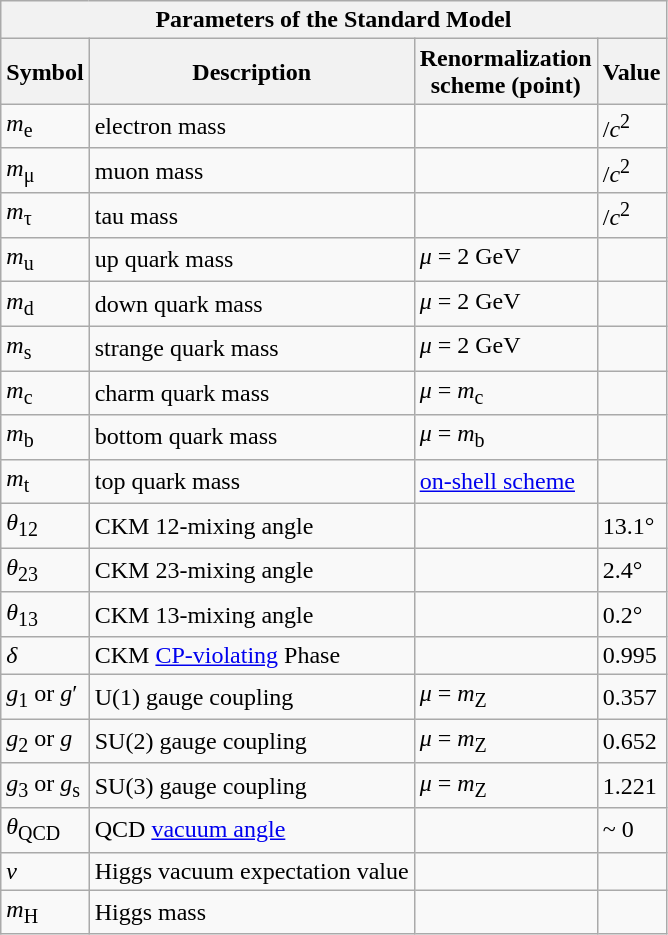<table class="wikitable collapsible collapsed">
<tr>
<th colspan="5">Parameters of the Standard Model</th>
</tr>
<tr>
<th>Symbol</th>
<th>Description</th>
<th>Renormalization<br> scheme (point)</th>
<th>Value</th>
</tr>
<tr>
<td><em>m</em><sub>e</sub></td>
<td>electron mass</td>
<td></td>
<td>/<em>c</em><sup>2</sup></td>
</tr>
<tr>
<td><em>m</em><sub>μ</sub></td>
<td>muon mass</td>
<td></td>
<td>/<em>c</em><sup>2</sup></td>
</tr>
<tr>
<td><em>m</em><sub>τ</sub></td>
<td>tau mass</td>
<td></td>
<td>/<em>c</em><sup>2</sup></td>
</tr>
<tr>
<td><em>m</em><sub>u</sub></td>
<td>up quark mass</td>
<td><em>μ</em><sub><a href='#'></a></sub> = 2 GeV</td>
<td></td>
</tr>
<tr>
<td><em>m</em><sub>d</sub></td>
<td>down quark mass</td>
<td><em>μ</em><sub></sub> = 2 GeV</td>
<td></td>
</tr>
<tr>
<td><em>m</em><sub>s</sub></td>
<td>strange quark mass</td>
<td><em>μ</em><sub></sub> = 2 GeV</td>
<td></td>
</tr>
<tr>
<td><em>m</em><sub>c</sub></td>
<td>charm quark mass</td>
<td><em>μ</em><sub></sub> = <em>m</em><sub>c</sub></td>
<td></td>
</tr>
<tr>
<td><em>m</em><sub>b</sub></td>
<td>bottom quark mass</td>
<td><em>μ</em><sub></sub> = <em>m</em><sub>b</sub></td>
<td></td>
</tr>
<tr>
<td><em>m</em><sub>t</sub></td>
<td>top quark mass</td>
<td><a href='#'>on-shell scheme</a></td>
<td></td>
</tr>
<tr>
<td><em>θ</em><sub>12</sub></td>
<td>CKM 12-mixing angle</td>
<td></td>
<td>13.1°</td>
</tr>
<tr>
<td><em>θ</em><sub>23</sub></td>
<td>CKM 23-mixing angle</td>
<td></td>
<td>2.4°</td>
</tr>
<tr>
<td><em>θ</em><sub>13</sub></td>
<td>CKM 13-mixing angle</td>
<td></td>
<td>0.2°</td>
</tr>
<tr>
<td><em>δ</em></td>
<td>CKM <a href='#'>CP-violating</a> Phase</td>
<td></td>
<td>0.995</td>
</tr>
<tr>
<td><em>g</em><sub>1</sub> or <em>g</em>′</td>
<td>U(1) gauge coupling</td>
<td><em>μ</em><sub></sub> = <em>m</em><sub>Z</sub></td>
<td>0.357</td>
</tr>
<tr>
<td><em>g</em><sub>2</sub> or <em>g</em></td>
<td>SU(2) gauge coupling</td>
<td><em>μ</em><sub></sub> = <em>m</em><sub>Z</sub></td>
<td>0.652</td>
</tr>
<tr>
<td><em>g</em><sub>3</sub> or <em>g</em><sub>s</sub></td>
<td>SU(3) gauge coupling</td>
<td><em>μ</em><sub></sub> = <em>m</em><sub>Z</sub></td>
<td>1.221</td>
</tr>
<tr>
<td><em>θ</em><sub>QCD</sub></td>
<td>QCD <a href='#'>vacuum angle</a></td>
<td></td>
<td>~ 0</td>
</tr>
<tr>
<td><em>v</em></td>
<td>Higgs vacuum expectation value</td>
<td></td>
<td></td>
</tr>
<tr>
<td><em>m</em><sub>H</sub></td>
<td>Higgs mass</td>
<td></td>
<td></td>
</tr>
</table>
